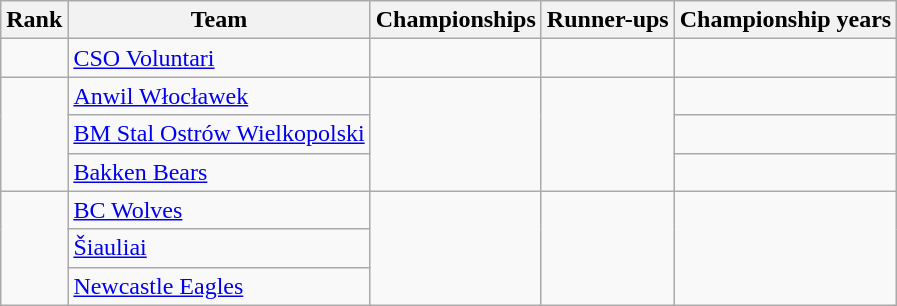<table class="wikitable sortable">
<tr>
<th scope="col">Rank</th>
<th scope="col">Team</th>
<th scope="col">Championships</th>
<th scope="col">Runner-ups</th>
<th scope="col">Championship years</th>
</tr>
<tr>
<td rowspan="1"></td>
<td> <a href='#'>CSO Voluntari</a></td>
<td rowspan="1"></td>
<td rowspan="1"></td>
<td rowspan="1"></td>
</tr>
<tr>
<td rowspan="3"></td>
<td> <a href='#'>Anwil Włocławek</a></td>
<td rowspan="3"></td>
<td rowspan="3"></td>
<td></td>
</tr>
<tr>
<td> <a href='#'>BM Stal Ostrów Wielkopolski</a></td>
<td></td>
</tr>
<tr>
<td> <a href='#'>Bakken Bears</a></td>
<td></td>
</tr>
<tr>
<td rowspan="3"></td>
<td> <a href='#'>BC Wolves</a></td>
<td rowspan="3"></td>
<td rowspan="3"></td>
<td rowspan="3"></td>
</tr>
<tr>
<td> <a href='#'>Šiauliai</a></td>
</tr>
<tr>
<td> <a href='#'>Newcastle Eagles</a></td>
</tr>
</table>
